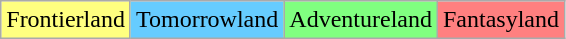<table class="wikitable sortable">
<tr>
<td style="background:#ffff80;">Frontierland</td>
<td style="background:#6cf;">Tomorrowland</td>
<td style="background:#80ff80;">Adventureland</td>
<td style="background:#ff8080;">Fantasyland</td>
</tr>
</table>
